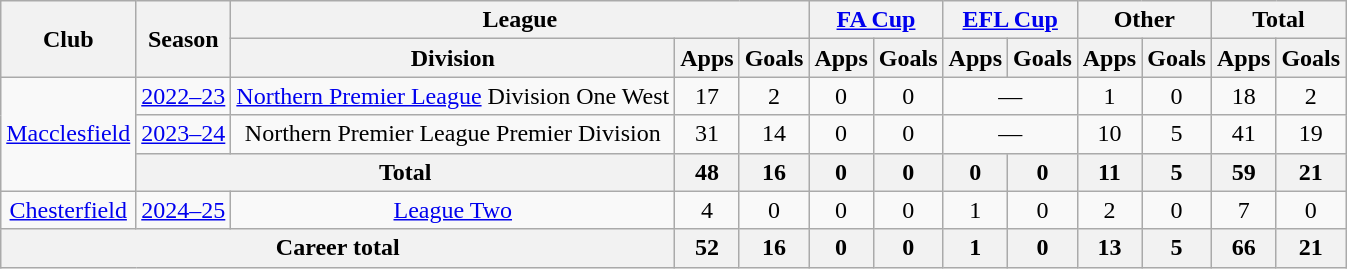<table class="wikitable" style="text-align:center">
<tr>
<th rowspan="2">Club</th>
<th rowspan="2">Season</th>
<th colspan="3">League</th>
<th colspan="2"><a href='#'>FA Cup</a></th>
<th colspan="2"><a href='#'>EFL Cup</a></th>
<th colspan="2">Other</th>
<th colspan="2">Total</th>
</tr>
<tr>
<th>Division</th>
<th>Apps</th>
<th>Goals</th>
<th>Apps</th>
<th>Goals</th>
<th>Apps</th>
<th>Goals</th>
<th>Apps</th>
<th>Goals</th>
<th>Apps</th>
<th>Goals</th>
</tr>
<tr>
<td rowspan="3"><a href='#'>Macclesfield</a></td>
<td><a href='#'>2022–23</a></td>
<td><a href='#'>Northern Premier League</a> Division One West</td>
<td>17</td>
<td>2</td>
<td>0</td>
<td>0</td>
<td colspan="2">—</td>
<td>1</td>
<td>0</td>
<td>18</td>
<td>2</td>
</tr>
<tr>
<td><a href='#'>2023–24</a></td>
<td>Northern Premier League Premier Division</td>
<td>31</td>
<td>14</td>
<td>0</td>
<td>0</td>
<td colspan="2">—</td>
<td>10</td>
<td>5</td>
<td>41</td>
<td>19</td>
</tr>
<tr>
<th colspan="2">Total</th>
<th>48</th>
<th>16</th>
<th>0</th>
<th>0</th>
<th>0</th>
<th>0</th>
<th>11</th>
<th>5</th>
<th>59</th>
<th>21</th>
</tr>
<tr>
<td><a href='#'>Chesterfield</a></td>
<td><a href='#'>2024–25</a></td>
<td><a href='#'>League Two</a></td>
<td>4</td>
<td>0</td>
<td>0</td>
<td>0</td>
<td>1</td>
<td>0</td>
<td>2</td>
<td>0</td>
<td>7</td>
<td>0</td>
</tr>
<tr>
<th colspan="3">Career total</th>
<th>52</th>
<th>16</th>
<th>0</th>
<th>0</th>
<th>1</th>
<th>0</th>
<th>13</th>
<th>5</th>
<th>66</th>
<th>21</th>
</tr>
</table>
